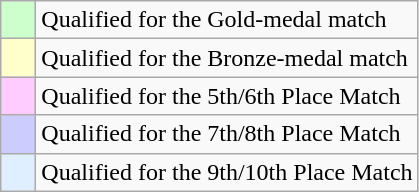<table class="wikitable">
<tr>
<td bgcolor="ccffcc">    </td>
<td>Qualified for the Gold-medal match</td>
</tr>
<tr>
<td bgcolor="ffffcc">    </td>
<td>Qualified for the Bronze-medal match</td>
</tr>
<tr>
<td bgcolor="ffccff">    </td>
<td>Qualified for the 5th/6th Place Match</td>
</tr>
<tr>
<td bgcolor="ccccff">    </td>
<td>Qualified for the 7th/8th Place Match</td>
</tr>
<tr>
<td bgcolor="dfefff">    </td>
<td>Qualified for the 9th/10th Place Match</td>
</tr>
</table>
